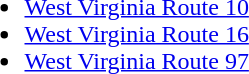<table>
<tr>
<td><br><ul><li> <a href='#'>West Virginia Route 10</a></li><li> <a href='#'>West Virginia Route 16</a></li><li> <a href='#'>West Virginia Route 97</a></li></ul></td>
</tr>
</table>
